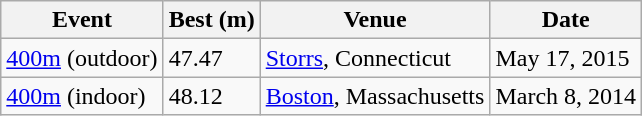<table class="wikitable">
<tr>
<th>Event</th>
<th>Best (m)</th>
<th>Venue</th>
<th>Date</th>
</tr>
<tr>
<td><a href='#'>400m</a> (outdoor)</td>
<td>47.47</td>
<td><a href='#'>Storrs</a>, Connecticut</td>
<td>May 17, 2015</td>
</tr>
<tr>
<td><a href='#'>400m</a> (indoor)</td>
<td>48.12</td>
<td><a href='#'>Boston</a>, Massachusetts</td>
<td>March 8, 2014</td>
</tr>
</table>
